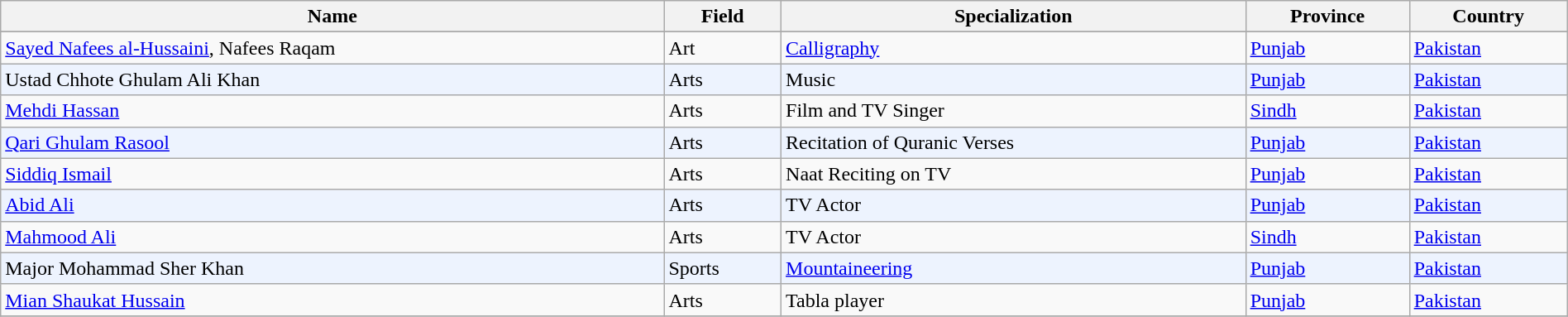<table class="wikitable sortable" width="100%">
<tr>
<th>Name</th>
<th>Field</th>
<th>Specialization</th>
<th>Province</th>
<th>Country</th>
</tr>
<tr bgcolor=#edf3fe>
</tr>
<tr>
<td><a href='#'>Sayed Nafees al-Hussaini</a>, Nafees Raqam</td>
<td>Art</td>
<td><a href='#'>Calligraphy</a></td>
<td><a href='#'>Punjab</a></td>
<td><a href='#'>Pakistan</a></td>
</tr>
<tr bgcolor=#edf3fe>
<td>Ustad Chhote Ghulam Ali Khan</td>
<td>Arts</td>
<td>Music</td>
<td><a href='#'>Punjab</a></td>
<td><a href='#'>Pakistan</a></td>
</tr>
<tr>
<td><a href='#'>Mehdi Hassan</a></td>
<td>Arts</td>
<td>Film and TV Singer</td>
<td><a href='#'>Sindh</a></td>
<td><a href='#'>Pakistan</a></td>
</tr>
<tr bgcolor=#edf3fe>
<td><a href='#'>Qari Ghulam Rasool</a></td>
<td>Arts</td>
<td>Recitation of Quranic Verses</td>
<td><a href='#'>Punjab</a></td>
<td><a href='#'>Pakistan</a></td>
</tr>
<tr>
<td><a href='#'>Siddiq Ismail</a></td>
<td>Arts</td>
<td>Naat Reciting on TV</td>
<td><a href='#'>Punjab</a></td>
<td><a href='#'>Pakistan</a></td>
</tr>
<tr bgcolor=#edf3fe>
<td><a href='#'>Abid Ali</a></td>
<td>Arts</td>
<td>TV Actor</td>
<td><a href='#'>Punjab</a></td>
<td><a href='#'>Pakistan</a></td>
</tr>
<tr>
<td><a href='#'>Mahmood Ali</a></td>
<td>Arts</td>
<td>TV Actor</td>
<td><a href='#'>Sindh</a></td>
<td><a href='#'>Pakistan</a></td>
</tr>
<tr bgcolor=#edf3fe>
<td>Major Mohammad Sher Khan</td>
<td>Sports</td>
<td><a href='#'>Mountaineering</a></td>
<td><a href='#'>Punjab</a></td>
<td><a href='#'>Pakistan</a></td>
</tr>
<tr>
<td><a href='#'>Mian Shaukat Hussain</a></td>
<td>Arts</td>
<td>Tabla player</td>
<td><a href='#'>Punjab</a></td>
<td><a href='#'>Pakistan</a></td>
</tr>
<tr>
</tr>
</table>
